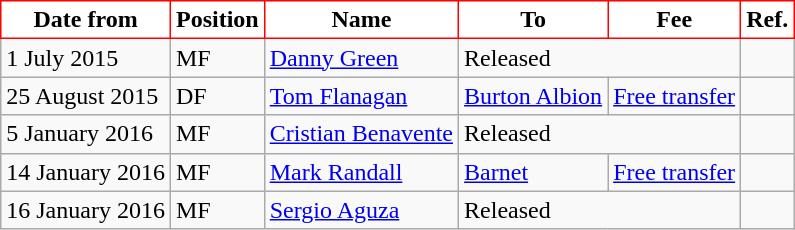<table class="wikitable">
<tr>
<th style="background:#FFFFFF; color:black; border:1px solid red;">Date from</th>
<th style="background:#FFFFFF; color:black; border:1px solid red;">Position</th>
<th style="background:#FFFFFF; color:black; border:1px solid red;">Name</th>
<th style="background:#FFFFFF; color:black; border:1px solid red;">To</th>
<th style="background:#FFFFFF; color:black; border:1px solid red;">Fee</th>
<th style="background:#FFFFFF; color:black; border:1px solid red;">Ref.</th>
</tr>
<tr>
<td>1 July 2015</td>
<td>MF</td>
<td> <a href='#'>Danny Green</a></td>
<td colspan="2">Released</td>
<td></td>
</tr>
<tr>
<td>25 August 2015</td>
<td>DF</td>
<td> <a href='#'>Tom Flanagan</a></td>
<td><a href='#'>Burton Albion</a></td>
<td><a href='#'>Free transfer</a></td>
<td></td>
</tr>
<tr>
<td>5 January 2016</td>
<td>MF</td>
<td> <a href='#'>Cristian Benavente</a></td>
<td colspan="2">Released</td>
<td></td>
</tr>
<tr>
<td>14 January 2016</td>
<td>MF</td>
<td> <a href='#'>Mark Randall</a></td>
<td><a href='#'>Barnet</a></td>
<td><a href='#'>Free transfer</a></td>
<td></td>
</tr>
<tr>
<td>16 January 2016</td>
<td>MF</td>
<td> <a href='#'>Sergio Aguza</a></td>
<td colspan="2">Released</td>
<td></td>
</tr>
</table>
